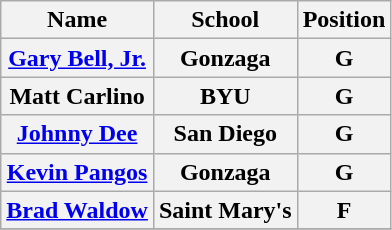<table class="wikitable">
<tr>
<th>Name</th>
<th>School</th>
<th>Position</th>
</tr>
<tr>
<th><a href='#'>Gary Bell, Jr.</a></th>
<th>Gonzaga</th>
<th>G</th>
</tr>
<tr>
<th>Matt Carlino</th>
<th>BYU</th>
<th>G</th>
</tr>
<tr>
<th><a href='#'>Johnny Dee</a></th>
<th>San Diego</th>
<th>G</th>
</tr>
<tr>
<th><a href='#'>Kevin Pangos</a></th>
<th>Gonzaga</th>
<th>G</th>
</tr>
<tr>
<th><a href='#'>Brad Waldow</a></th>
<th>Saint Mary's</th>
<th>F</th>
</tr>
<tr>
</tr>
</table>
